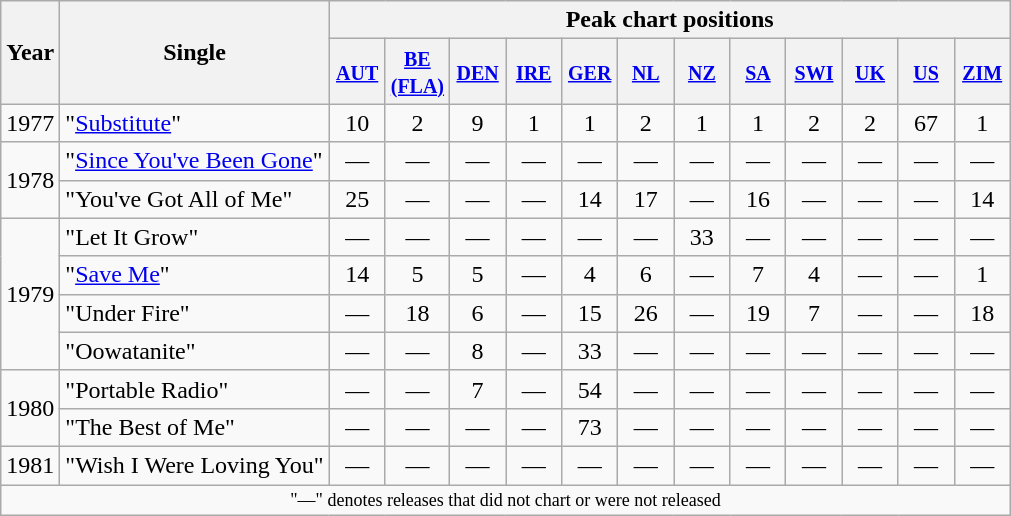<table class="wikitable" style="text-align:center">
<tr>
<th rowspan="2">Year</th>
<th rowspan="2">Single</th>
<th colspan="12">Peak chart positions</th>
</tr>
<tr>
<th width=30><small><a href='#'>AUT</a></small><br></th>
<th width=30><small><a href='#'>BE (FLA)</a></small><br></th>
<th width=30><small><a href='#'>DEN</a></small><br></th>
<th width=30><small><a href='#'>IRE</a></small><br></th>
<th width=30><small><a href='#'>GER</a></small><br></th>
<th width=30><small><a href='#'>NL</a></small><br></th>
<th width=30><small><a href='#'>NZ</a></small><br></th>
<th width=30><small><a href='#'>SA</a></small><br></th>
<th width=30><small><a href='#'>SWI</a></small><br></th>
<th width=30><small><a href='#'>UK</a></small><br></th>
<th width=30><small><a href='#'>US</a></small><br></th>
<th width=30><small><a href='#'>ZIM</a></small><br></th>
</tr>
<tr>
<td>1977</td>
<td align="left">"<a href='#'>Substitute</a>"</td>
<td>10</td>
<td>2</td>
<td>9</td>
<td>1</td>
<td>1</td>
<td>2</td>
<td>1</td>
<td>1</td>
<td>2</td>
<td>2</td>
<td>67</td>
<td>1</td>
</tr>
<tr>
<td rowspan="2">1978</td>
<td align="left">"<a href='#'>Since You've Been Gone</a>"</td>
<td>—</td>
<td>—</td>
<td>—</td>
<td>—</td>
<td>—</td>
<td>—</td>
<td>—</td>
<td>—</td>
<td>—</td>
<td>—</td>
<td>—</td>
<td>—</td>
</tr>
<tr>
<td align="left">"You've Got All of Me"</td>
<td>25</td>
<td>—</td>
<td>—</td>
<td>—</td>
<td>14</td>
<td>17</td>
<td>—</td>
<td>16</td>
<td>—</td>
<td>—</td>
<td>—</td>
<td>14</td>
</tr>
<tr>
<td rowspan="4">1979</td>
<td align="left">"Let It Grow"</td>
<td>—</td>
<td>—</td>
<td>—</td>
<td>—</td>
<td>—</td>
<td>—</td>
<td>33</td>
<td>—</td>
<td>—</td>
<td>—</td>
<td>—</td>
<td>—</td>
</tr>
<tr>
<td align="left">"<a href='#'>Save Me</a>"</td>
<td>14</td>
<td>5</td>
<td>5</td>
<td>—</td>
<td>4</td>
<td>6</td>
<td>—</td>
<td>7</td>
<td>4</td>
<td>—</td>
<td>—</td>
<td>1</td>
</tr>
<tr>
<td align="left">"Under Fire"</td>
<td>—</td>
<td>18</td>
<td>6</td>
<td>—</td>
<td>15</td>
<td>26</td>
<td>—</td>
<td>19</td>
<td>7</td>
<td>—</td>
<td>—</td>
<td>18</td>
</tr>
<tr>
<td align="left">"Oowatanite"</td>
<td>—</td>
<td>—</td>
<td>8</td>
<td>—</td>
<td>33</td>
<td>—</td>
<td>—</td>
<td>—</td>
<td>—</td>
<td>—</td>
<td>—</td>
<td>—</td>
</tr>
<tr>
<td rowspan="2">1980</td>
<td align="left">"Portable Radio"</td>
<td>—</td>
<td>—</td>
<td>7</td>
<td>—</td>
<td>54</td>
<td>—</td>
<td>—</td>
<td>—</td>
<td>—</td>
<td>—</td>
<td>—</td>
<td>—</td>
</tr>
<tr>
<td align="left">"The Best of Me"</td>
<td>—</td>
<td>—</td>
<td>—</td>
<td>—</td>
<td>73</td>
<td>—</td>
<td>—</td>
<td>—</td>
<td>—</td>
<td>—</td>
<td>—</td>
<td>—</td>
</tr>
<tr>
<td>1981</td>
<td align="left">"Wish I Were Loving You"</td>
<td>—</td>
<td>—</td>
<td>—</td>
<td>—</td>
<td>—</td>
<td>—</td>
<td>—</td>
<td>—</td>
<td>—</td>
<td>—</td>
<td>—</td>
<td>—</td>
</tr>
<tr>
<td colspan="14" style="font-size:9pt">"—" denotes releases that did not chart or were not released</td>
</tr>
</table>
